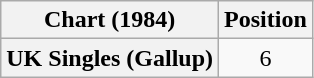<table class="wikitable plainrowheaders" style="text-align:center">
<tr>
<th>Chart (1984)</th>
<th>Position</th>
</tr>
<tr>
<th scope="row">UK Singles (Gallup)</th>
<td>6</td>
</tr>
</table>
